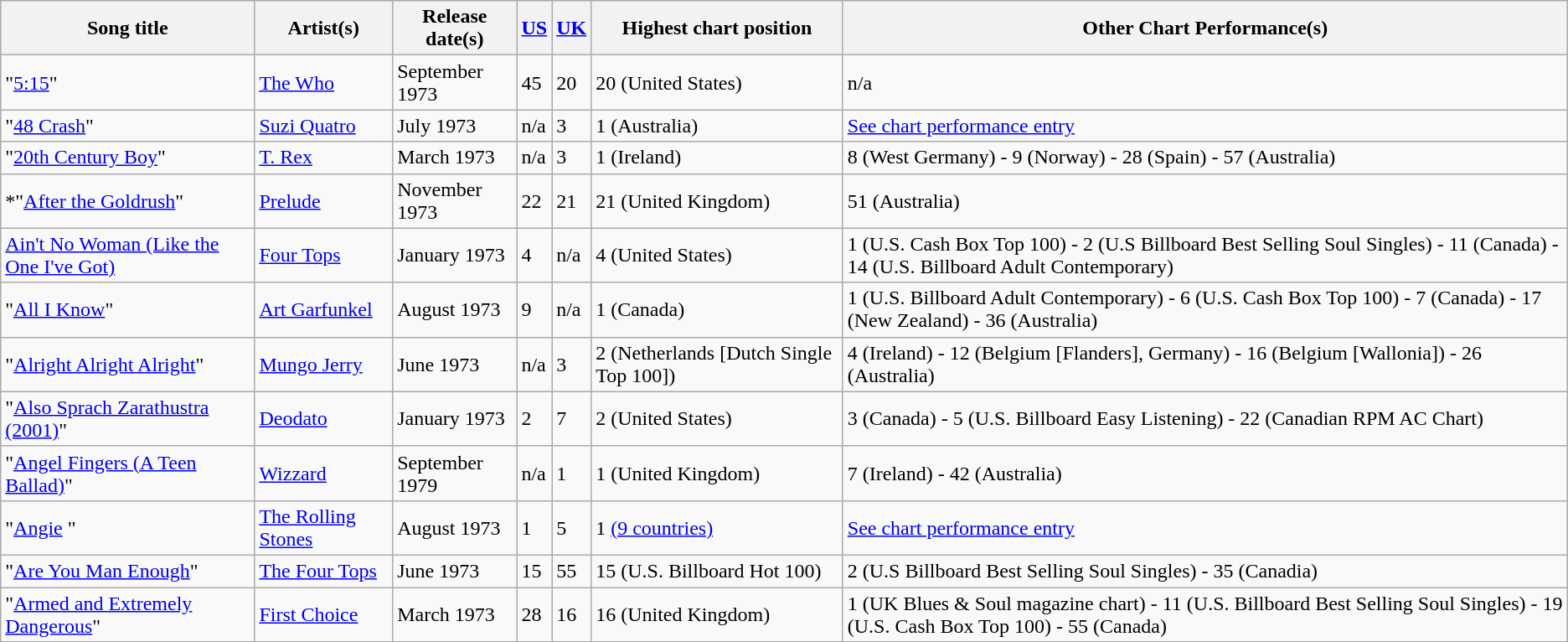<table class="wikitable sortable">
<tr>
<th>Song title</th>
<th>Artist(s)</th>
<th>Release date(s)</th>
<th><a href='#'>US</a></th>
<th><a href='#'>UK</a></th>
<th>Highest chart position</th>
<th>Other Chart Performance(s)</th>
</tr>
<tr>
<td>"<a href='#'>5:15</a>"</td>
<td><a href='#'>The Who</a></td>
<td>September 1973</td>
<td>45</td>
<td>20</td>
<td>20 (United States)</td>
<td>n/a</td>
</tr>
<tr>
<td>"<a href='#'>48 Crash</a>"</td>
<td><a href='#'>Suzi Quatro</a></td>
<td>July 1973</td>
<td>n/a</td>
<td>3</td>
<td>1 (Australia)</td>
<td><a href='#'>See chart performance entry</a></td>
</tr>
<tr>
<td>"<a href='#'>20th Century Boy</a>"</td>
<td><a href='#'>T. Rex</a></td>
<td>March 1973</td>
<td>n/a</td>
<td>3</td>
<td>1 (Ireland)</td>
<td>8 (West Germany) - 9 (Norway) - 28 (Spain) - 57 (Australia)</td>
</tr>
<tr>
<td>*"<a href='#'>After the Goldrush</a>"</td>
<td><a href='#'>Prelude</a></td>
<td>November 1973</td>
<td>22</td>
<td>21</td>
<td>21 (United Kingdom)</td>
<td>51 (Australia)</td>
</tr>
<tr>
<td><a href='#'>Ain't No Woman (Like the One I've Got)</a></td>
<td><a href='#'>Four Tops</a></td>
<td>January 1973</td>
<td>4</td>
<td>n/a</td>
<td>4 (United States)</td>
<td>1 (U.S. Cash Box Top 100) - 2 (U.S Billboard Best Selling Soul Singles) - 11 (Canada) - 14 (U.S. Billboard Adult Contemporary)</td>
</tr>
<tr>
<td>"<a href='#'>All I Know</a>"</td>
<td><a href='#'>Art Garfunkel</a></td>
<td>August 1973</td>
<td>9</td>
<td>n/a</td>
<td>1 (Canada)</td>
<td>1 (U.S. Billboard Adult Contemporary) - 6 (U.S. Cash Box Top 100) - 7 (Canada) - 17 (New Zealand) - 36 (Australia)</td>
</tr>
<tr>
<td>"<a href='#'>Alright Alright Alright</a>"</td>
<td><a href='#'>Mungo Jerry</a></td>
<td>June 1973</td>
<td>n/a</td>
<td>3</td>
<td>2 (Netherlands [Dutch Single Top 100])</td>
<td>4 (Ireland) - 12 (Belgium [Flanders], Germany) - 16 (Belgium [Wallonia]) - 26 (Australia)</td>
</tr>
<tr>
<td>"<a href='#'>Also Sprach Zarathustra (2001)</a>"</td>
<td><a href='#'>Deodato</a></td>
<td>January 1973</td>
<td>2</td>
<td>7</td>
<td>2 (United States)</td>
<td>3 (Canada) - 5 (U.S. Billboard Easy Listening) - 22 (Canadian RPM AC Chart)</td>
</tr>
<tr>
<td>"<a href='#'>Angel Fingers (A Teen Ballad)</a>"</td>
<td><a href='#'>Wizzard</a></td>
<td>September 1979</td>
<td>n/a</td>
<td>1</td>
<td>1 (United Kingdom)</td>
<td>7 (Ireland) - 42 (Australia)</td>
</tr>
<tr>
<td>"<a href='#'>Angie</a> "</td>
<td><a href='#'>The Rolling Stones</a></td>
<td>August 1973</td>
<td>1</td>
<td>5</td>
<td>1 <a href='#'>(9 countries)</a></td>
<td><a href='#'>See chart performance entry</a></td>
</tr>
<tr>
<td>"<a href='#'>Are You Man Enough</a>"</td>
<td><a href='#'>The Four Tops</a></td>
<td>June 1973</td>
<td>15</td>
<td>55</td>
<td>15 (U.S. Billboard Hot 100)</td>
<td>2 (U.S Billboard Best Selling Soul Singles) - 35 (Canadia)</td>
</tr>
<tr>
<td>"<a href='#'>Armed and Extremely Dangerous</a>"</td>
<td><a href='#'>First Choice</a></td>
<td>March 1973</td>
<td>28</td>
<td>16</td>
<td>16 (United Kingdom)</td>
<td>1 (UK Blues & Soul magazine chart) - 11 (U.S. Billboard Best Selling Soul Singles) - 19 (U.S. Cash Box Top 100) - 55 (Canada)</td>
</tr>
<tr>
</tr>
</table>
